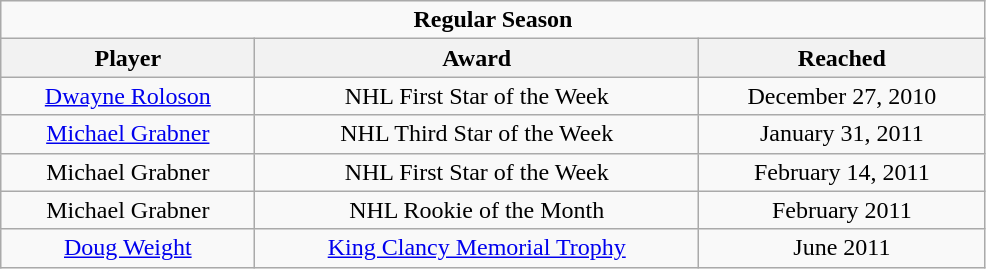<table class="wikitable" style="width:52%; text-align:center;">
<tr>
<td colspan="10" style="text-align:center;"><strong>Regular Season</strong></td>
</tr>
<tr>
<th>Player</th>
<th>Award</th>
<th>Reached</th>
</tr>
<tr>
<td><a href='#'>Dwayne Roloson</a></td>
<td>NHL First Star of the Week</td>
<td>December 27, 2010</td>
</tr>
<tr>
<td><a href='#'>Michael Grabner</a></td>
<td>NHL Third Star of the Week</td>
<td>January 31, 2011</td>
</tr>
<tr>
<td>Michael Grabner</td>
<td>NHL First Star of the Week</td>
<td>February 14, 2011</td>
</tr>
<tr>
<td>Michael Grabner</td>
<td>NHL Rookie of the Month</td>
<td>February 2011</td>
</tr>
<tr>
<td><a href='#'>Doug Weight</a></td>
<td><a href='#'>King Clancy Memorial Trophy</a></td>
<td>June 2011</td>
</tr>
</table>
